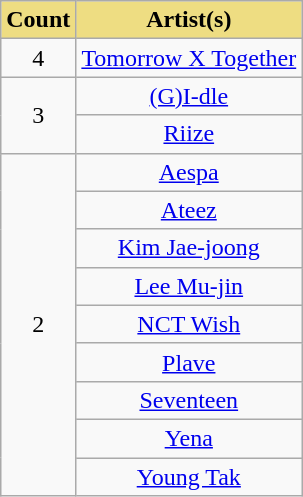<table class="wikitable" style="text-align:center">
<tr>
<th scope="col" style="background-color:#EEDD82">Count</th>
<th scope="col" style="background-color:#EEDD82">Artist(s)</th>
</tr>
<tr>
<td>4</td>
<td><a href='#'>Tomorrow X Together</a></td>
</tr>
<tr>
<td rowspan="2">3</td>
<td><a href='#'>(G)I-dle</a></td>
</tr>
<tr>
<td><a href='#'>Riize</a></td>
</tr>
<tr>
<td rowspan="9">2</td>
<td><a href='#'>Aespa</a></td>
</tr>
<tr>
<td><a href='#'>Ateez</a></td>
</tr>
<tr>
<td><a href='#'>Kim Jae-joong</a></td>
</tr>
<tr>
<td><a href='#'>Lee Mu-jin</a></td>
</tr>
<tr>
<td><a href='#'>NCT Wish</a></td>
</tr>
<tr>
<td><a href='#'>Plave</a></td>
</tr>
<tr>
<td><a href='#'>Seventeen</a></td>
</tr>
<tr>
<td><a href='#'>Yena</a></td>
</tr>
<tr>
<td><a href='#'>Young Tak</a></td>
</tr>
</table>
